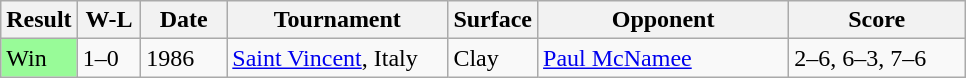<table class="sortable wikitable">
<tr>
<th style="width:40px">Result</th>
<th style="width:35px" class="unsortable">W-L</th>
<th style="width:50px">Date</th>
<th style="width:140px">Tournament</th>
<th style="width:50px">Surface</th>
<th style="width:160px">Opponent</th>
<th style="width:110px" class="unsortable">Score</th>
</tr>
<tr>
<td style="background:#98fb98;">Win</td>
<td>1–0</td>
<td>1986</td>
<td><a href='#'>Saint Vincent</a>, Italy</td>
<td>Clay</td>
<td> <a href='#'>Paul McNamee</a></td>
<td>2–6, 6–3, 7–6</td>
</tr>
</table>
